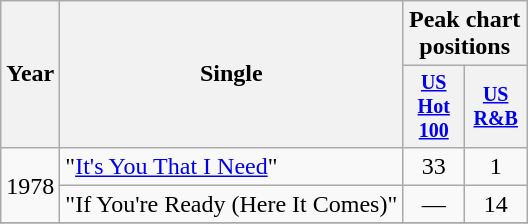<table class="wikitable" style="text-align:center;">
<tr>
<th rowspan="2">Year</th>
<th rowspan="2">Single</th>
<th colspan="2">Peak chart positions</th>
</tr>
<tr style="font-size:smaller;">
<th width="35"><a href='#'>US<br>Hot 100</a></th>
<th width="35"><a href='#'>US<br>R&B</a></th>
</tr>
<tr>
<td rowspan="2">1978</td>
<td align="left">"<a href='#'>It's You That I Need</a>"</td>
<td>33</td>
<td>1</td>
</tr>
<tr>
<td align="left">"If You're Ready (Here It Comes)"</td>
<td>—</td>
<td>14</td>
</tr>
<tr>
</tr>
</table>
